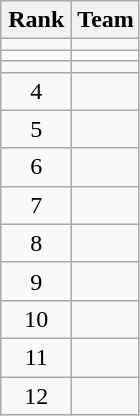<table class="wikitable" style="text-align:center;">
<tr>
<th width=40>Rank</th>
<th>Team</th>
</tr>
<tr>
<td></td>
<td style="text-align:left;"></td>
</tr>
<tr>
<td></td>
<td style="text-align:left;"></td>
</tr>
<tr>
<td></td>
<td style="text-align:left;"></td>
</tr>
<tr>
<td>4</td>
<td style="text-align:left;"></td>
</tr>
<tr>
<td>5</td>
<td style="text-align:left;"></td>
</tr>
<tr>
<td>6</td>
<td style="text-align:left;"></td>
</tr>
<tr>
<td>7</td>
<td style="text-align:left;"></td>
</tr>
<tr>
<td>8</td>
<td style="text-align:left;"></td>
</tr>
<tr>
<td>9</td>
<td style="text-align:left;"></td>
</tr>
<tr>
<td>10</td>
<td style="text-align:left;"></td>
</tr>
<tr>
<td>11</td>
<td style="text-align:left;"></td>
</tr>
<tr>
<td>12</td>
<td style="text-align:left;"></td>
</tr>
</table>
